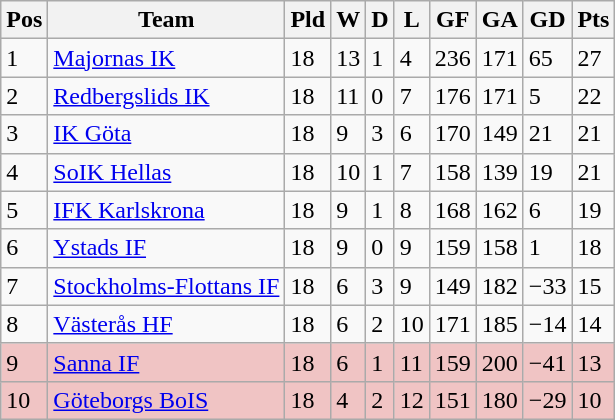<table class="wikitable">
<tr>
<th><span>Pos</span></th>
<th>Team</th>
<th><span>Pld</span></th>
<th><span>W</span></th>
<th><span>D</span></th>
<th><span>L</span></th>
<th><span>GF</span></th>
<th><span>GA</span></th>
<th><span>GD</span></th>
<th><span>Pts</span></th>
</tr>
<tr>
<td>1</td>
<td><a href='#'>Majornas IK</a></td>
<td>18</td>
<td>13</td>
<td>1</td>
<td>4</td>
<td>236</td>
<td>171</td>
<td>65</td>
<td>27</td>
</tr>
<tr>
<td>2</td>
<td><a href='#'>Redbergslids IK</a></td>
<td>18</td>
<td>11</td>
<td>0</td>
<td>7</td>
<td>176</td>
<td>171</td>
<td>5</td>
<td>22</td>
</tr>
<tr>
<td>3</td>
<td><a href='#'>IK Göta</a></td>
<td>18</td>
<td>9</td>
<td>3</td>
<td>6</td>
<td>170</td>
<td>149</td>
<td>21</td>
<td>21</td>
</tr>
<tr>
<td>4</td>
<td><a href='#'>SoIK Hellas</a></td>
<td>18</td>
<td>10</td>
<td>1</td>
<td>7</td>
<td>158</td>
<td>139</td>
<td>19</td>
<td>21</td>
</tr>
<tr>
<td>5</td>
<td><a href='#'>IFK Karlskrona</a></td>
<td>18</td>
<td>9</td>
<td>1</td>
<td>8</td>
<td>168</td>
<td>162</td>
<td>6</td>
<td>19</td>
</tr>
<tr>
<td>6</td>
<td><a href='#'>Ystads IF</a></td>
<td>18</td>
<td>9</td>
<td>0</td>
<td>9</td>
<td>159</td>
<td>158</td>
<td>1</td>
<td>18</td>
</tr>
<tr>
<td>7</td>
<td><a href='#'>Stockholms-Flottans IF</a></td>
<td>18</td>
<td>6</td>
<td>3</td>
<td>9</td>
<td>149</td>
<td>182</td>
<td>−33</td>
<td>15</td>
</tr>
<tr>
<td>8</td>
<td><a href='#'>Västerås HF</a></td>
<td>18</td>
<td>6</td>
<td>2</td>
<td>10</td>
<td>171</td>
<td>185</td>
<td>−14</td>
<td>14</td>
</tr>
<tr align="left" style="background:#f0c4c4;">
<td>9</td>
<td><a href='#'>Sanna IF</a></td>
<td>18</td>
<td>6</td>
<td>1</td>
<td>11</td>
<td>159</td>
<td>200</td>
<td>−41</td>
<td>13</td>
</tr>
<tr align="left" style="background:#f0c4c4;">
<td>10</td>
<td><a href='#'>Göteborgs BoIS</a></td>
<td>18</td>
<td>4</td>
<td>2</td>
<td>12</td>
<td>151</td>
<td>180</td>
<td>−29</td>
<td>10</td>
</tr>
</table>
